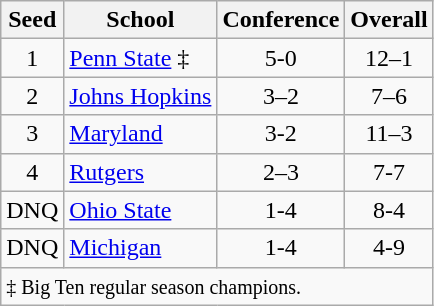<table class="wikitable" style="text-align:center">
<tr>
<th>Seed</th>
<th>School</th>
<th>Conference</th>
<th>Overall</th>
</tr>
<tr>
<td>1</td>
<td align=left><a href='#'>Penn State</a> ‡</td>
<td>5-0</td>
<td>12–1</td>
</tr>
<tr>
<td>2</td>
<td align=left><a href='#'>Johns Hopkins</a></td>
<td>3–2</td>
<td>7–6</td>
</tr>
<tr>
<td>3</td>
<td align=left><a href='#'>Maryland</a></td>
<td>3-2</td>
<td>11–3</td>
</tr>
<tr>
<td>4</td>
<td align=left><a href='#'>Rutgers</a></td>
<td>2–3</td>
<td>7-7</td>
</tr>
<tr>
<td>DNQ</td>
<td align=left><a href='#'>Ohio State</a></td>
<td>1-4</td>
<td>8-4</td>
</tr>
<tr>
<td>DNQ</td>
<td align=left><a href='#'>Michigan</a></td>
<td>1-4</td>
<td>4-9</td>
</tr>
<tr>
<td colspan=4 align=left><small>‡ Big Ten regular season champions.</small></td>
</tr>
</table>
